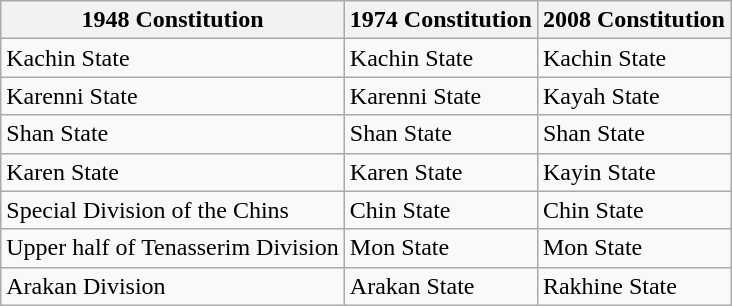<table class="wikitable">
<tr>
<th>1948 Constitution</th>
<th>1974 Constitution</th>
<th>2008 Constitution</th>
</tr>
<tr>
<td>Kachin State</td>
<td>Kachin State</td>
<td>Kachin State</td>
</tr>
<tr>
<td>Karenni State</td>
<td>Karenni State</td>
<td>Kayah State</td>
</tr>
<tr>
<td>Shan State</td>
<td>Shan State</td>
<td>Shan State</td>
</tr>
<tr>
<td>Karen State</td>
<td>Karen State</td>
<td>Kayin State</td>
</tr>
<tr>
<td>Special Division of the Chins</td>
<td>Chin State</td>
<td>Chin State</td>
</tr>
<tr>
<td>Upper half of Tenasserim Division</td>
<td>Mon State</td>
<td>Mon State</td>
</tr>
<tr>
<td>Arakan Division</td>
<td>Arakan State</td>
<td>Rakhine State</td>
</tr>
</table>
